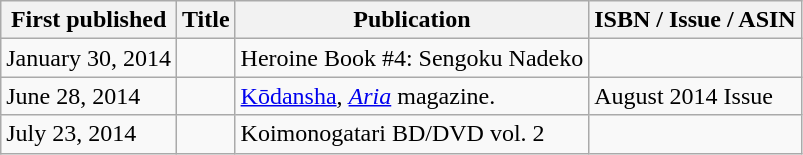<table class="wikitable">
<tr>
<th>First published</th>
<th>Title</th>
<th>Publication</th>
<th>ISBN / Issue / ASIN</th>
</tr>
<tr>
<td>January 30, 2014</td>
<td></td>
<td>Heroine Book #4: Sengoku Nadeko</td>
<td></td>
</tr>
<tr>
<td>June 28, 2014</td>
<td></td>
<td><a href='#'>Kōdansha</a>, <a href='#'><em>Aria</em></a> magazine.</td>
<td>August 2014 Issue</td>
</tr>
<tr>
<td>July 23, 2014</td>
<td></td>
<td>Koimonogatari BD/DVD vol. 2</td>
<td></td>
</tr>
</table>
